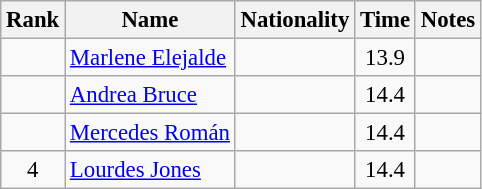<table class="wikitable sortable" style="text-align:center;font-size:95%">
<tr>
<th>Rank</th>
<th>Name</th>
<th>Nationality</th>
<th>Time</th>
<th>Notes</th>
</tr>
<tr>
<td></td>
<td align=left><a href='#'>Marlene Elejalde</a></td>
<td align=left></td>
<td>13.9</td>
<td></td>
</tr>
<tr>
<td></td>
<td align=left><a href='#'>Andrea Bruce</a></td>
<td align=left></td>
<td>14.4</td>
<td></td>
</tr>
<tr>
<td></td>
<td align=left><a href='#'>Mercedes Román</a></td>
<td align=left></td>
<td>14.4</td>
<td></td>
</tr>
<tr>
<td>4</td>
<td align=left><a href='#'>Lourdes Jones</a></td>
<td align=left></td>
<td>14.4</td>
<td></td>
</tr>
</table>
